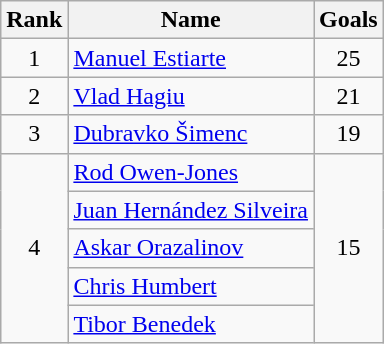<table class="wikitable sortable" style="text-align: center;">
<tr>
<th>Rank</th>
<th>Name</th>
<th>Goals</th>
</tr>
<tr>
<td>1</td>
<td align="left"> <a href='#'>Manuel Estiarte</a></td>
<td>25</td>
</tr>
<tr>
<td>2</td>
<td align="left"> <a href='#'>Vlad Hagiu</a></td>
<td>21</td>
</tr>
<tr>
<td>3</td>
<td align="left"> <a href='#'>Dubravko Šimenc</a></td>
<td>19</td>
</tr>
<tr>
<td rowspan=5>4</td>
<td align="left"> <a href='#'>Rod Owen-Jones</a></td>
<td rowspan=5>15</td>
</tr>
<tr>
<td align="left"> <a href='#'>Juan Hernández Silveira</a></td>
</tr>
<tr>
<td align="left"> <a href='#'>Askar Orazalinov</a></td>
</tr>
<tr>
<td align="left"> <a href='#'>Chris Humbert</a></td>
</tr>
<tr>
<td align="left"> <a href='#'>Tibor Benedek</a></td>
</tr>
</table>
